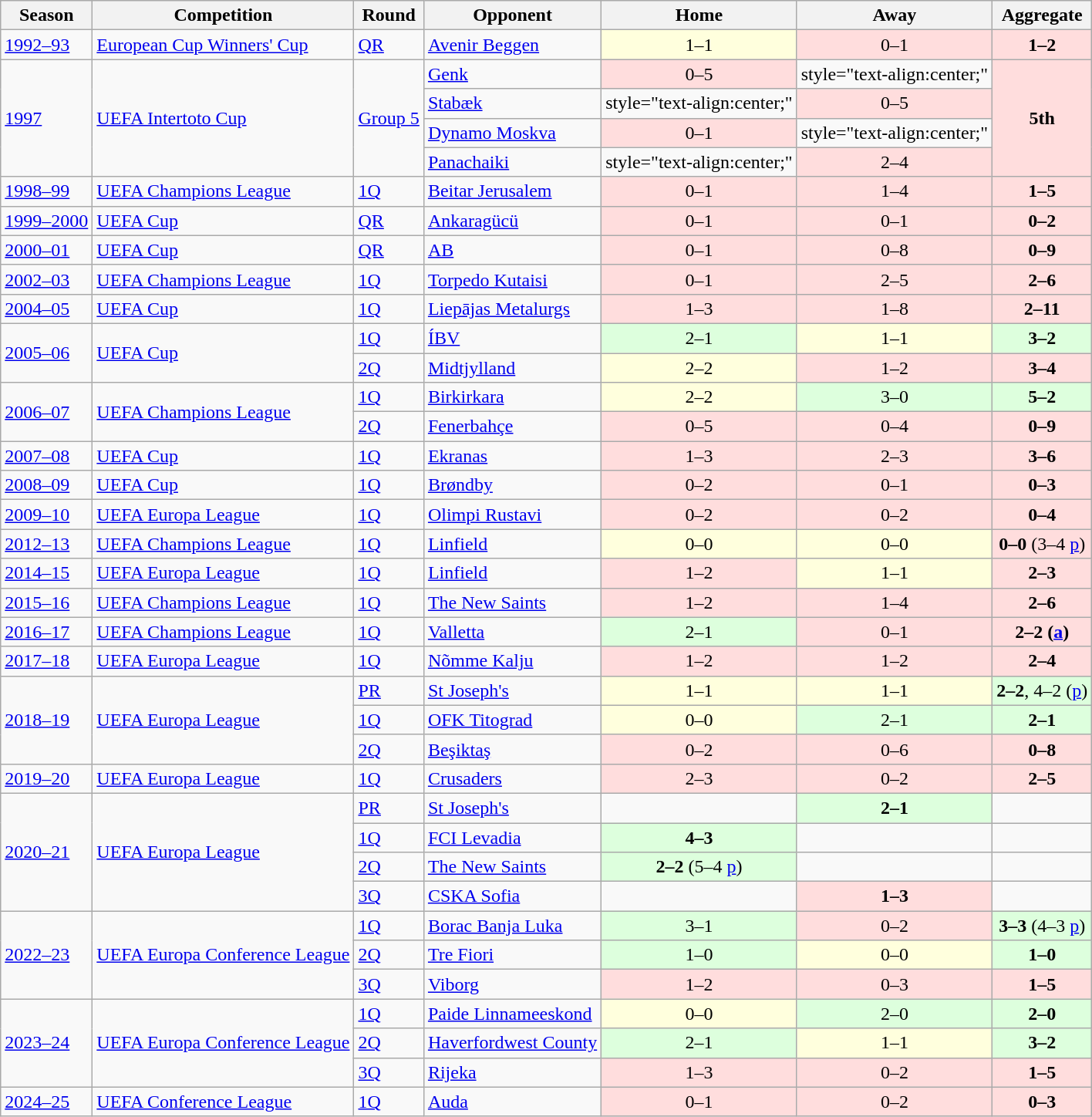<table class="wikitable" style="text-align:left;">
<tr>
<th>Season</th>
<th>Competition</th>
<th>Round</th>
<th>Opponent</th>
<th>Home</th>
<th>Away</th>
<th>Aggregate</th>
</tr>
<tr>
<td><a href='#'>1992–93</a></td>
<td><a href='#'>European Cup Winners' Cup</a></td>
<td><a href='#'>QR</a></td>
<td> <a href='#'>Avenir Beggen</a></td>
<td bgcolor="#ffffdd" style="text-align:center;">1–1</td>
<td bgcolor="#ffdddd" style="text-align:center;">0–1</td>
<td bgcolor="#ffdddd" style="text-align:center;"><strong>1–2</strong></td>
</tr>
<tr>
<td rowspan="4"><a href='#'>1997</a></td>
<td rowspan="4"><a href='#'>UEFA Intertoto Cup</a></td>
<td rowspan="4"><a href='#'>Group 5</a></td>
<td> <a href='#'>Genk</a></td>
<td bgcolor="#ffdddd" style="text-align:center;">0–5</td>
<td>style="text-align:center;" </td>
<td bgcolor=#ffdddd rowspan=4 style="text-align:center;"><strong>5th</strong></td>
</tr>
<tr>
<td> <a href='#'>Stabæk</a></td>
<td>style="text-align:center;" </td>
<td bgcolor="#ffdddd" style="text-align:center;">0–5</td>
</tr>
<tr>
<td> <a href='#'>Dynamo Moskva</a></td>
<td bgcolor="#ffdddd" style="text-align:center;">0–1</td>
<td>style="text-align:center;" </td>
</tr>
<tr>
<td> <a href='#'>Panachaiki</a></td>
<td>style="text-align:center;" </td>
<td bgcolor="#ffdddd" style="text-align:center;">2–4</td>
</tr>
<tr>
<td><a href='#'>1998–99</a></td>
<td><a href='#'>UEFA Champions League</a></td>
<td><a href='#'>1Q</a></td>
<td> <a href='#'>Beitar Jerusalem</a></td>
<td bgcolor="#ffdddd" style="text-align:center;">0–1</td>
<td bgcolor="#ffdddd" style="text-align:center;">1–4</td>
<td bgcolor="#ffdddd" style="text-align:center;"><strong>1–5</strong></td>
</tr>
<tr>
<td><a href='#'>1999–2000</a></td>
<td><a href='#'>UEFA Cup</a></td>
<td><a href='#'>QR</a></td>
<td> <a href='#'>Ankaragücü</a></td>
<td bgcolor="#ffdddd" style="text-align:center;">0–1</td>
<td bgcolor="#ffdddd" style="text-align:center;">0–1</td>
<td bgcolor="#ffdddd" style="text-align:center;"><strong>0–2</strong></td>
</tr>
<tr>
<td><a href='#'>2000–01</a></td>
<td><a href='#'>UEFA Cup</a></td>
<td><a href='#'>QR</a></td>
<td> <a href='#'>AB</a></td>
<td bgcolor="#ffdddd" style="text-align:center;">0–1</td>
<td bgcolor="#ffdddd" style="text-align:center;">0–8</td>
<td bgcolor="#ffdddd" style="text-align:center;"><strong>0–9</strong></td>
</tr>
<tr>
<td><a href='#'>2002–03</a></td>
<td><a href='#'>UEFA Champions League</a></td>
<td><a href='#'>1Q</a></td>
<td> <a href='#'>Torpedo Kutaisi</a></td>
<td bgcolor="#ffdddd" style="text-align:center;">0–1</td>
<td bgcolor="#ffdddd" style="text-align:center;">2–5</td>
<td bgcolor="#ffdddd" style="text-align:center;"><strong>2–6</strong></td>
</tr>
<tr>
<td><a href='#'>2004–05</a></td>
<td><a href='#'>UEFA Cup</a></td>
<td><a href='#'>1Q</a></td>
<td> <a href='#'>Liepājas Metalurgs</a></td>
<td bgcolor="#ffdddd" style="text-align:center;">1–3</td>
<td bgcolor="#ffdddd" style="text-align:center;">1–8</td>
<td bgcolor="#ffdddd" style="text-align:center;"><strong>2–11</strong></td>
</tr>
<tr>
<td rowspan="2"><a href='#'>2005–06</a></td>
<td rowspan="2"><a href='#'>UEFA Cup</a></td>
<td><a href='#'>1Q</a></td>
<td> <a href='#'>ÍBV</a></td>
<td bgcolor="#ddffdd" style="text-align:center;">2–1</td>
<td bgcolor="#ffffdd" style="text-align:center;">1–1</td>
<td bgcolor="#ddffdd" style="text-align:center;"><strong>3–2</strong></td>
</tr>
<tr>
<td><a href='#'>2Q</a></td>
<td> <a href='#'>Midtjylland</a></td>
<td bgcolor="#ffffdd" style="text-align:center;">2–2</td>
<td bgcolor="#ffdddd" style="text-align:center;">1–2</td>
<td bgcolor="#ffdddd" style="text-align:center;"><strong>3–4</strong></td>
</tr>
<tr>
<td rowspan="2"><a href='#'>2006–07</a></td>
<td rowspan="2"><a href='#'>UEFA Champions League</a></td>
<td><a href='#'>1Q</a></td>
<td> <a href='#'>Birkirkara</a></td>
<td bgcolor="#ffffdd" style="text-align:center;">2–2</td>
<td bgcolor="#ddffdd" style="text-align:center;">3–0</td>
<td bgcolor="#ddffdd" style="text-align:center;"><strong>5–2</strong></td>
</tr>
<tr>
<td><a href='#'>2Q</a></td>
<td> <a href='#'>Fenerbahçe</a></td>
<td bgcolor="#ffdddd" style="text-align:center;">0–5</td>
<td bgcolor="#ffdddd" style="text-align:center;">0–4</td>
<td bgcolor="#ffdddd" style="text-align:center;"><strong>0–9</strong></td>
</tr>
<tr>
<td><a href='#'>2007–08</a></td>
<td><a href='#'>UEFA Cup</a></td>
<td><a href='#'>1Q</a></td>
<td> <a href='#'>Ekranas</a></td>
<td bgcolor="#ffdddd" style="text-align:center;">1–3</td>
<td bgcolor="#ffdddd" style="text-align:center;">2–3</td>
<td bgcolor="#ffdddd" style="text-align:center;"><strong>3–6</strong></td>
</tr>
<tr>
<td><a href='#'>2008–09</a></td>
<td><a href='#'>UEFA Cup</a></td>
<td><a href='#'>1Q</a></td>
<td> <a href='#'>Brøndby</a></td>
<td bgcolor="#ffdddd" style="text-align:center;">0–2</td>
<td bgcolor="#ffdddd" style="text-align:center;">0–1</td>
<td bgcolor="#ffdddd" style="text-align:center;"><strong>0–3</strong></td>
</tr>
<tr>
<td><a href='#'>2009–10</a></td>
<td><a href='#'>UEFA Europa League</a></td>
<td><a href='#'>1Q</a></td>
<td> <a href='#'>Olimpi Rustavi</a></td>
<td bgcolor="#ffdddd" style="text-align:center;">0–2</td>
<td bgcolor="#ffdddd" style="text-align:center;">0–2</td>
<td bgcolor="#ffdddd" style="text-align:center;"><strong>0–4</strong></td>
</tr>
<tr>
<td><a href='#'>2012–13</a></td>
<td><a href='#'>UEFA Champions League</a></td>
<td><a href='#'>1Q</a></td>
<td> <a href='#'>Linfield</a></td>
<td bgcolor="#ffffdd" style="text-align:center;">0–0</td>
<td bgcolor="#ffffdd" style="text-align:center;">0–0</td>
<td bgcolor="#ffdddd" style="text-align:center;"><strong>0–0</strong>  (3–4 <a href='#'>p</a>)</td>
</tr>
<tr>
<td><a href='#'>2014–15</a></td>
<td><a href='#'>UEFA Europa League</a></td>
<td><a href='#'>1Q</a></td>
<td> <a href='#'>Linfield</a></td>
<td bgcolor="#ffdddd" style="text-align:center;">1–2</td>
<td bgcolor="#ffffdd" style="text-align:center;">1–1</td>
<td bgcolor="#ffdddd" style="text-align:center;"><strong>2–3</strong></td>
</tr>
<tr>
<td><a href='#'>2015–16</a></td>
<td><a href='#'>UEFA Champions League</a></td>
<td><a href='#'>1Q</a></td>
<td> <a href='#'>The New Saints</a></td>
<td bgcolor="#ffdddd" style="text-align:center;">1–2</td>
<td bgcolor="#ffdddd" style="text-align:center;">1–4</td>
<td bgcolor="#ffdddd" style="text-align:center;"><strong>2–6</strong></td>
</tr>
<tr>
<td><a href='#'>2016–17</a></td>
<td><a href='#'>UEFA Champions League</a></td>
<td><a href='#'>1Q</a></td>
<td> <a href='#'>Valletta</a></td>
<td bgcolor="#ddffdd" style="text-align:center;">2–1</td>
<td bgcolor="#ffdddd" style="text-align:center;">0–1</td>
<td bgcolor="#ffdddd" style="text-align:center;"><strong>2–2 (<a href='#'>a</a>)</strong></td>
</tr>
<tr>
<td><a href='#'>2017–18</a></td>
<td><a href='#'>UEFA Europa League</a></td>
<td><a href='#'>1Q</a></td>
<td> <a href='#'>Nõmme Kalju</a></td>
<td bgcolor="#ffdddd" style="text-align:center;">1–2</td>
<td bgcolor="#ffdddd" style="text-align:center;">1–2</td>
<td bgcolor="#ffdddd" style="text-align:center;"><strong>2–4</strong></td>
</tr>
<tr>
<td rowspan="3"><a href='#'>2018–19</a></td>
<td rowspan="3"><a href='#'>UEFA Europa League</a></td>
<td><a href='#'>PR</a></td>
<td> <a href='#'>St Joseph's</a></td>
<td bgcolor="#ffffdd" style="text-align:center;">1–1</td>
<td bgcolor="#ffffdd" style="text-align:center;">1–1</td>
<td bgcolor="#ddffdd" style="text-align:center;"><strong>2–2</strong>, 4–2 (<a href='#'>p</a>)</td>
</tr>
<tr>
<td><a href='#'>1Q</a></td>
<td> <a href='#'>OFK Titograd</a></td>
<td bgcolor="#ffffdd" style="text-align:center;">0–0</td>
<td bgcolor="#ddffdd" style="text-align:center;">2–1</td>
<td bgcolor="#ddffdd" style="text-align:center;"><strong>2–1</strong></td>
</tr>
<tr>
<td><a href='#'>2Q</a></td>
<td> <a href='#'>Beşiktaş</a></td>
<td bgcolor="#ffdddd" style="text-align:center;">0–2</td>
<td bgcolor="#ffdddd" style="text-align:center;">0–6</td>
<td bgcolor="#ffdddd" style="text-align:center;"><strong>0–8</strong></td>
</tr>
<tr>
<td><a href='#'>2019–20</a></td>
<td><a href='#'>UEFA Europa League</a></td>
<td><a href='#'>1Q</a></td>
<td> <a href='#'>Crusaders</a></td>
<td bgcolor="#ffdddd" style="text-align:center;">2–3</td>
<td bgcolor="#ffdddd" style="text-align:center;">0–2</td>
<td bgcolor="#ffdddd" style="text-align:center;"><strong>2–5</strong></td>
</tr>
<tr>
<td rowspan="4"><a href='#'>2020–21</a></td>
<td rowspan="4"><a href='#'>UEFA Europa League</a></td>
<td><a href='#'>PR</a></td>
<td> <a href='#'>St Joseph's</a></td>
<td></td>
<td bgcolor="#ddffdd" style="text-align:center;"><strong>2–1</strong></td>
<td></td>
</tr>
<tr>
<td><a href='#'>1Q</a></td>
<td> <a href='#'>FCI Levadia</a></td>
<td bgcolor="#ddffdd" style="text-align:center;"><strong>4–3</strong> </td>
<td></td>
<td></td>
</tr>
<tr>
<td><a href='#'>2Q</a></td>
<td> <a href='#'>The New Saints</a></td>
<td bgcolor="#ddffdd" style="text-align:center;"><strong>2–2</strong> (5–4 <a href='#'>p</a>)</td>
<td></td>
<td></td>
</tr>
<tr>
<td><a href='#'>3Q</a></td>
<td> <a href='#'>CSKA Sofia</a></td>
<td></td>
<td bgcolor="#ffdddd" style="text-align:center;"><strong>1–3</strong></td>
<td></td>
</tr>
<tr>
<td rowspan=3><a href='#'>2022–23</a></td>
<td rowspan=3><a href='#'>UEFA Europa Conference League</a></td>
<td><a href='#'>1Q</a></td>
<td> <a href='#'>Borac Banja Luka</a></td>
<td bgcolor="#ddffdd" style="text-align:center;">3–1 </td>
<td bgcolor="#ffdddd" style="text-align:center;">0–2</td>
<td bgcolor="#ddffdd" style="text-align:center;"><strong>3–3</strong> (4–3 <a href='#'>p</a>)</td>
</tr>
<tr>
<td><a href='#'>2Q</a></td>
<td> <a href='#'>Tre Fiori</a></td>
<td bgcolor="#ddffdd" style="text-align:center;">1–0</td>
<td bgcolor="#ffffdd" style="text-align:center;">0–0</td>
<td bgcolor="#ddffdd" style="text-align:center;"><strong>1–0</strong></td>
</tr>
<tr>
<td><a href='#'>3Q</a></td>
<td> <a href='#'>Viborg</a></td>
<td bgcolor="#ffdddd" style="text-align:center;">1–2</td>
<td bgcolor="#ffdddd" style="text-align:center;">0–3</td>
<td bgcolor="#ffdddd" style="text-align:center;"><strong>1–5</strong></td>
</tr>
<tr>
<td rowspan=3><a href='#'>2023–24</a></td>
<td rowspan=3><a href='#'>UEFA Europa Conference League</a></td>
<td><a href='#'>1Q</a></td>
<td> <a href='#'>Paide Linnameeskond</a></td>
<td bgcolor="#ffffdd" style="text-align:center;">0–0</td>
<td bgcolor="#ddffdd" style="text-align:center;">2–0 </td>
<td bgcolor="#ddffdd" style="text-align:center;"><strong>2–0</strong></td>
</tr>
<tr>
<td><a href='#'>2Q</a></td>
<td> <a href='#'>Haverfordwest County</a></td>
<td bgcolor="#ddffdd" style="text-align:center;">2–1</td>
<td bgcolor="#ffffdd" style="text-align:center;">1–1 </td>
<td bgcolor="#ddffdd" style="text-align:center;"><strong>3–2</strong></td>
</tr>
<tr>
<td><a href='#'>3Q</a></td>
<td> <a href='#'>Rijeka</a></td>
<td bgcolor="#ffdddd" style="text-align:center;">1–3</td>
<td bgcolor="#ffdddd" style="text-align:center;">0–2</td>
<td bgcolor="#ffdddd" style="text-align:center;"><strong>1–5</strong></td>
</tr>
<tr>
<td><a href='#'>2024–25</a></td>
<td><a href='#'>UEFA Conference League</a></td>
<td><a href='#'>1Q</a></td>
<td> <a href='#'>Auda</a></td>
<td bgcolor="#ffdddd" style="text-align:center;">0–1</td>
<td bgcolor="#ffdddd" style="text-align:center;">0–2</td>
<td bgcolor="#ffdddd" style="text-align:center;"><strong>0–3</strong></td>
</tr>
</table>
